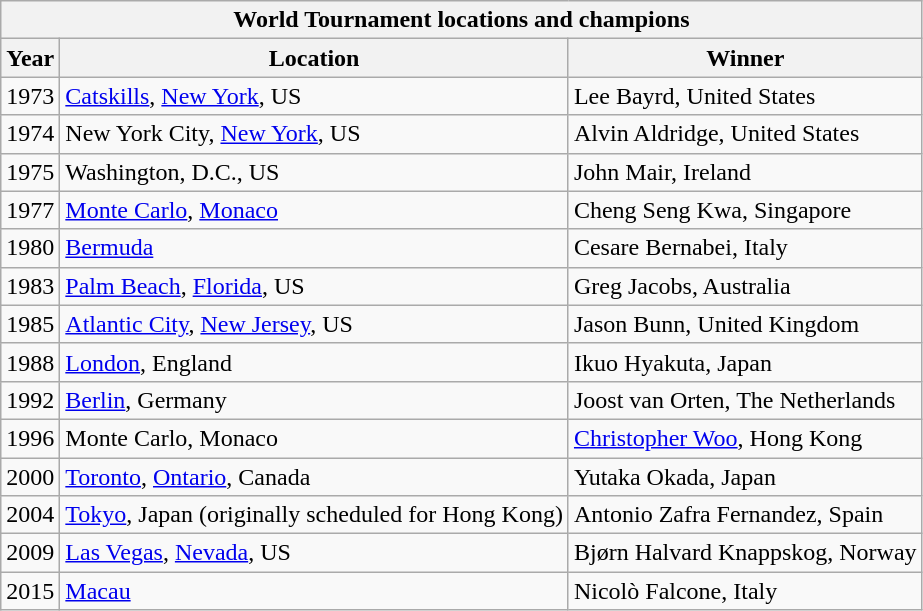<table class="wikitable collapsible">
<tr>
<th colspan=3>World Tournament locations and champions</th>
</tr>
<tr>
<th>Year</th>
<th>Location</th>
<th>Winner</th>
</tr>
<tr>
<td>1973</td>
<td><a href='#'>Catskills</a>, <a href='#'>New York</a>, US</td>
<td>Lee Bayrd, United States</td>
</tr>
<tr>
<td>1974</td>
<td>New York City, <a href='#'>New York</a>, US</td>
<td>Alvin Aldridge, United States</td>
</tr>
<tr>
<td>1975</td>
<td>Washington, D.C., US</td>
<td>John Mair, Ireland</td>
</tr>
<tr>
<td>1977</td>
<td><a href='#'>Monte Carlo</a>, <a href='#'>Monaco</a></td>
<td>Cheng Seng Kwa, Singapore</td>
</tr>
<tr>
<td>1980</td>
<td><a href='#'>Bermuda</a></td>
<td>Cesare Bernabei, Italy</td>
</tr>
<tr>
<td>1983</td>
<td><a href='#'>Palm Beach</a>, <a href='#'>Florida</a>, US</td>
<td>Greg Jacobs, Australia</td>
</tr>
<tr>
<td>1985</td>
<td><a href='#'>Atlantic City</a>, <a href='#'>New Jersey</a>, US</td>
<td>Jason Bunn, United Kingdom</td>
</tr>
<tr>
<td>1988</td>
<td><a href='#'>London</a>, England</td>
<td>Ikuo Hyakuta, Japan</td>
</tr>
<tr>
<td>1992</td>
<td><a href='#'>Berlin</a>, Germany</td>
<td>Joost van Orten, The Netherlands</td>
</tr>
<tr>
<td>1996</td>
<td>Monte Carlo, Monaco</td>
<td><a href='#'>Christopher Woo</a>, Hong Kong</td>
</tr>
<tr>
<td>2000</td>
<td><a href='#'>Toronto</a>, <a href='#'>Ontario</a>, Canada</td>
<td>Yutaka Okada, Japan</td>
</tr>
<tr>
<td>2004</td>
<td><a href='#'>Tokyo</a>, Japan (originally scheduled for Hong Kong)</td>
<td>Antonio Zafra Fernandez, Spain</td>
</tr>
<tr>
<td>2009</td>
<td><a href='#'>Las Vegas</a>, <a href='#'>Nevada</a>, US</td>
<td>Bjørn Halvard Knappskog, Norway</td>
</tr>
<tr>
<td>2015</td>
<td><a href='#'>Macau</a></td>
<td>Nicolò Falcone, Italy</td>
</tr>
</table>
